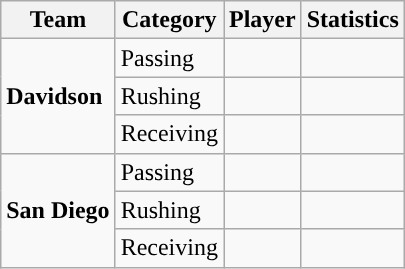<table class="wikitable" style="float: right;">
<tr>
<th>Team</th>
<th>Category</th>
<th>Player</th>
<th>Statistics</th>
</tr>
<tr>
<td rowspan=3><strong>Davidson</strong></td>
<td>Passing</td>
<td></td>
<td></td>
</tr>
<tr>
<td>Rushing</td>
<td></td>
<td></td>
</tr>
<tr>
<td>Receiving</td>
<td></td>
<td></td>
</tr>
<tr>
<td rowspan=3><strong>San Diego</strong></td>
<td>Passing</td>
<td></td>
<td></td>
</tr>
<tr>
<td>Rushing</td>
<td></td>
<td></td>
</tr>
<tr>
<td>Receiving</td>
<td></td>
<td></td>
</tr>
</table>
